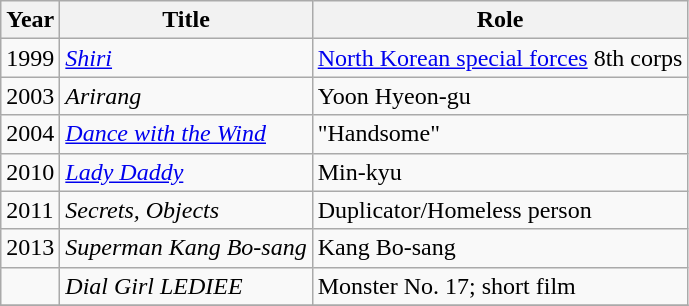<table class="wikitable">
<tr>
<th>Year</th>
<th>Title</th>
<th>Role</th>
</tr>
<tr>
<td>1999</td>
<td><em><a href='#'>Shiri</a></em></td>
<td><a href='#'>North Korean special forces</a> 8th corps</td>
</tr>
<tr>
<td>2003</td>
<td><em>Arirang</em></td>
<td>Yoon Hyeon-gu</td>
</tr>
<tr>
<td>2004</td>
<td><em><a href='#'>Dance with the Wind</a></em></td>
<td>"Handsome" </td>
</tr>
<tr>
<td>2010</td>
<td><em><a href='#'>Lady Daddy</a></em></td>
<td>Min-kyu</td>
</tr>
<tr>
<td>2011</td>
<td><em>Secrets, Objects</em></td>
<td>Duplicator/Homeless person</td>
</tr>
<tr>
<td>2013</td>
<td><em>Superman Kang Bo-sang</em></td>
<td>Kang Bo-sang</td>
</tr>
<tr>
<td></td>
<td><em>Dial Girl LEDIEE</em></td>
<td>Monster No. 17; short film</td>
</tr>
<tr>
</tr>
</table>
